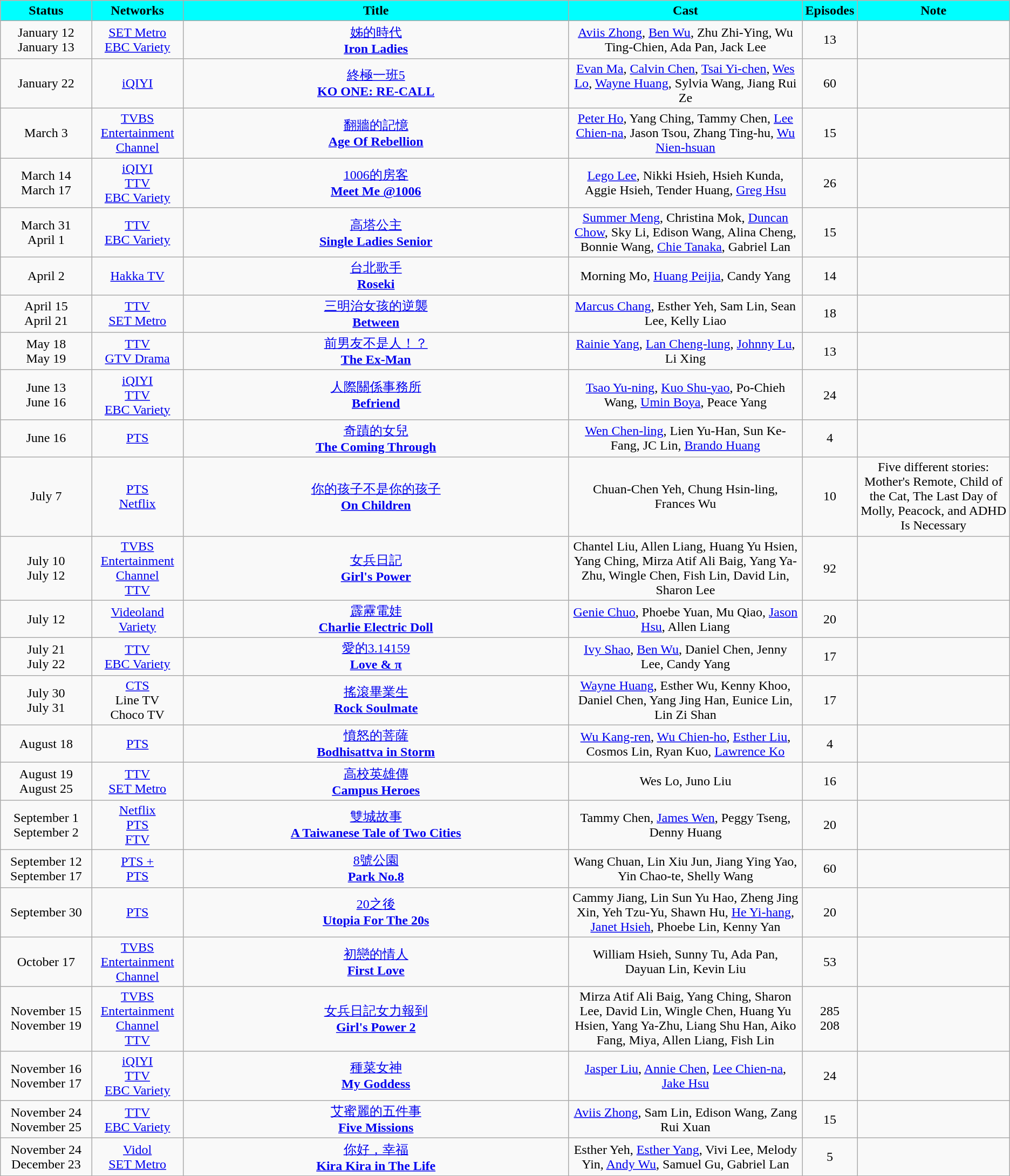<table class="wikitable" style="text-align:center;">
<tr>
<th colspan="1" style="width:9%; background:aqua;">Status</th>
<th colspan="1" style="width:9%; background:aqua;">Networks</th>
<th colspan="1" style="width:38%; background:aqua;">Title</th>
<th colspan="1" style="width:23%; background:aqua;">Cast</th>
<th colspan="1" style="width:5%; background:aqua;">Episodes</th>
<th colspan="1" style="width:15%; background:aqua;">Note</th>
</tr>
<tr>
<td>January 12<br>January 13</td>
<td><a href='#'>SET Metro</a><br><a href='#'>EBC Variety</a></td>
<td><a href='#'>姊的時代</a><br><strong><a href='#'>Iron Ladies</a></strong></td>
<td><a href='#'>Aviis Zhong</a>, <a href='#'>Ben Wu</a>, Zhu Zhi-Ying, Wu Ting-Chien, Ada Pan, Jack Lee</td>
<td>13</td>
<td></td>
</tr>
<tr>
<td>January 22</td>
<td><a href='#'>iQIYI</a></td>
<td><a href='#'>終極一班5</a><br><strong><a href='#'>KO ONE: RE-CALL</a></strong></td>
<td><a href='#'>Evan Ma</a>, <a href='#'>Calvin Chen</a>, <a href='#'>Tsai Yi-chen</a>, <a href='#'>Wes Lo</a>, <a href='#'>Wayne Huang</a>, Sylvia Wang, Jiang Rui Ze</td>
<td>60</td>
<td></td>
</tr>
<tr>
<td>March 3</td>
<td><a href='#'>TVBS Entertainment Channel</a></td>
<td><a href='#'>翻牆的記憶</a><br><strong><a href='#'>Age Of Rebellion</a></strong></td>
<td><a href='#'>Peter Ho</a>, Yang Ching, Tammy Chen, <a href='#'>Lee Chien-na</a>, Jason Tsou, Zhang Ting-hu, <a href='#'>Wu Nien-hsuan</a></td>
<td>15</td>
<td></td>
</tr>
<tr>
<td>March 14<br>March 17</td>
<td><a href='#'>iQIYI</a><br><a href='#'>TTV</a><br><a href='#'>EBC Variety</a></td>
<td><a href='#'>1006的房客</a><br><strong><a href='#'>Meet Me @1006</a></strong></td>
<td><a href='#'>Lego Lee</a>, Nikki Hsieh, Hsieh Kunda, Aggie Hsieh, Tender Huang, <a href='#'>Greg Hsu</a></td>
<td>26</td>
<td></td>
</tr>
<tr>
<td>March 31<br>April 1</td>
<td><a href='#'>TTV</a><br><a href='#'>EBC Variety</a></td>
<td><a href='#'>高塔公主</a><br><strong><a href='#'>Single Ladies Senior</a></strong></td>
<td><a href='#'>Summer Meng</a>, Christina Mok, <a href='#'>Duncan Chow</a>, Sky Li, Edison Wang, Alina Cheng, Bonnie Wang, <a href='#'>Chie Tanaka</a>, Gabriel Lan</td>
<td>15</td>
<td></td>
</tr>
<tr>
<td>April 2</td>
<td><a href='#'>Hakka TV</a></td>
<td><a href='#'>台北歌手</a><br><strong><a href='#'>Roseki</a></strong></td>
<td>Morning Mo, <a href='#'>Huang Peijia</a>, Candy Yang</td>
<td>14</td>
<td></td>
</tr>
<tr>
<td>April 15<br>April 21</td>
<td><a href='#'>TTV</a><br><a href='#'>SET Metro</a></td>
<td><a href='#'>三明治女孩的逆襲</a><br><strong><a href='#'>Between</a></strong></td>
<td><a href='#'>Marcus Chang</a>, Esther Yeh, Sam Lin, Sean Lee, Kelly Liao</td>
<td>18</td>
<td></td>
</tr>
<tr>
<td>May 18<br>May 19</td>
<td><a href='#'>TTV</a><br><a href='#'>GTV Drama</a></td>
<td><a href='#'>前男友不是人！？</a><br><strong><a href='#'>The Ex-Man</a></strong></td>
<td><a href='#'>Rainie Yang</a>, <a href='#'>Lan Cheng-lung</a>, <a href='#'>Johnny Lu</a>, Li Xing</td>
<td>13</td>
<td></td>
</tr>
<tr>
<td>June 13<br>June 16</td>
<td><a href='#'>iQIYI</a><br><a href='#'>TTV</a><br><a href='#'>EBC Variety</a></td>
<td><a href='#'>人際關係事務所</a><br><strong><a href='#'>Befriend</a></strong></td>
<td><a href='#'>Tsao Yu-ning</a>, <a href='#'>Kuo Shu-yao</a>, Po-Chieh Wang, <a href='#'>Umin Boya</a>, Peace Yang</td>
<td>24</td>
<td></td>
</tr>
<tr>
<td>June 16</td>
<td><a href='#'>PTS</a></td>
<td><a href='#'>奇蹟的女兒</a><br><strong><a href='#'>The Coming Through</a></strong></td>
<td><a href='#'>Wen Chen-ling</a>, Lien Yu-Han, Sun Ke-Fang, JC Lin, <a href='#'>Brando Huang</a></td>
<td>4</td>
<td></td>
</tr>
<tr>
<td>July 7</td>
<td><a href='#'>PTS</a><br><a href='#'>Netflix</a></td>
<td><a href='#'>你的孩子不是你的孩子</a><br><strong><a href='#'>On Children</a></strong></td>
<td>Chuan-Chen Yeh, Chung Hsin-ling, Frances Wu</td>
<td>10</td>
<td>Five different stories: Mother's Remote, Child of the Cat, The Last Day of Molly, Peacock, and ADHD Is Necessary</td>
</tr>
<tr>
<td>July 10<br>July 12</td>
<td><a href='#'>TVBS Entertainment Channel</a><br><a href='#'>TTV</a></td>
<td><a href='#'>女兵日記</a><br><strong><a href='#'>Girl's Power</a></strong></td>
<td>Chantel Liu, Allen Liang, Huang Yu Hsien, Yang Ching, Mirza Atif Ali Baig, Yang Ya-Zhu, Wingle Chen, Fish Lin, David Lin, Sharon Lee</td>
<td>92</td>
<td></td>
</tr>
<tr>
<td>July 12</td>
<td><a href='#'>Videoland Variety</a></td>
<td><a href='#'>霹靂電娃</a><br><strong><a href='#'>Charlie Electric Doll</a></strong></td>
<td><a href='#'>Genie Chuo</a>, Phoebe Yuan, Mu Qiao, <a href='#'>Jason Hsu</a>, Allen Liang</td>
<td>20</td>
<td></td>
</tr>
<tr>
<td>July 21<br>July 22</td>
<td><a href='#'>TTV</a><br><a href='#'>EBC Variety</a></td>
<td><a href='#'>愛的3.14159</a><br><strong><a href='#'>Love & π</a></strong></td>
<td><a href='#'>Ivy Shao</a>, <a href='#'>Ben Wu</a>, Daniel Chen, Jenny Lee, Candy Yang</td>
<td>17</td>
<td></td>
</tr>
<tr>
<td>July 30<br>July 31</td>
<td><a href='#'>CTS</a><br>Line TV<br>Choco TV</td>
<td><a href='#'>搖滾畢業生</a><br><strong><a href='#'>Rock Soulmate</a></strong></td>
<td><a href='#'>Wayne Huang</a>, Esther Wu, Kenny Khoo, Daniel Chen, Yang Jing Han, Eunice Lin, Lin Zi Shan</td>
<td>17</td>
<td></td>
</tr>
<tr>
<td>August 18</td>
<td><a href='#'>PTS</a></td>
<td><a href='#'>憤怒的菩薩</a><br><strong><a href='#'>Bodhisattva in Storm</a></strong></td>
<td><a href='#'>Wu Kang-ren</a>, <a href='#'>Wu Chien-ho</a>, <a href='#'>Esther Liu</a>, Cosmos Lin, Ryan Kuo, <a href='#'>Lawrence Ko</a></td>
<td>4</td>
<td></td>
</tr>
<tr>
<td>August 19<br>August 25</td>
<td><a href='#'>TTV</a><br><a href='#'>SET Metro</a></td>
<td><a href='#'>高校英雄傳</a><br><strong><a href='#'>Campus Heroes</a></strong></td>
<td>Wes Lo, Juno Liu</td>
<td>16</td>
<td></td>
</tr>
<tr>
<td>September 1<br>September 2</td>
<td><a href='#'>Netflix</a><br><a href='#'>PTS</a><br><a href='#'>FTV</a></td>
<td><a href='#'>雙城故事</a><br><strong><a href='#'>A Taiwanese Tale of Two Cities</a></strong></td>
<td>Tammy Chen, <a href='#'>James Wen</a>, Peggy Tseng, Denny Huang</td>
<td>20</td>
<td></td>
</tr>
<tr>
<td>September 12<br>September 17</td>
<td><a href='#'>PTS +</a><br><a href='#'>PTS</a></td>
<td><a href='#'>8號公園</a><br><strong><a href='#'>Park No.8</a></strong></td>
<td>Wang Chuan, Lin Xiu Jun, Jiang Ying Yao, Yin Chao-te, Shelly Wang</td>
<td>60</td>
<td></td>
</tr>
<tr>
<td>September 30</td>
<td><a href='#'>PTS</a></td>
<td><a href='#'>20之後</a><br><strong><a href='#'>Utopia For The 20s</a></strong></td>
<td>Cammy Jiang, Lin Sun Yu Hao, Zheng Jing Xin, Yeh Tzu-Yu, Shawn Hu, <a href='#'>He Yi-hang</a>, <a href='#'>Janet Hsieh</a>, Phoebe Lin, Kenny Yan</td>
<td>20</td>
<td></td>
</tr>
<tr>
<td>October 17</td>
<td><a href='#'>TVBS Entertainment Channel</a></td>
<td><a href='#'>初戀的情人</a><br><strong><a href='#'>First Love</a></strong></td>
<td>William Hsieh, Sunny Tu, Ada Pan, Dayuan Lin, Kevin Liu</td>
<td>53</td>
<td></td>
</tr>
<tr>
<td>November 15<br>November 19</td>
<td><a href='#'>TVBS Entertainment Channel</a><br><a href='#'>TTV</a></td>
<td><a href='#'>女兵日記女力報到</a><br><strong><a href='#'>Girl's Power 2</a></strong></td>
<td>Mirza Atif Ali Baig, Yang Ching, Sharon Lee, David Lin, Wingle Chen, Huang Yu Hsien, Yang Ya-Zhu, Liang Shu Han, Aiko Fang, Miya, Allen Liang, Fish Lin</td>
<td>285<br>208</td>
<td></td>
</tr>
<tr>
<td>November 16<br>November 17</td>
<td><a href='#'>iQIYI</a><br><a href='#'>TTV</a><br><a href='#'>EBC Variety</a></td>
<td><a href='#'>種菜女神</a><br><strong><a href='#'>My Goddess</a></strong></td>
<td><a href='#'>Jasper Liu</a>, <a href='#'>Annie Chen</a>, <a href='#'>Lee Chien-na</a>, <a href='#'>Jake Hsu</a></td>
<td>24</td>
<td></td>
</tr>
<tr>
<td>November 24<br>November 25</td>
<td><a href='#'>TTV</a><br><a href='#'>EBC Variety</a></td>
<td><a href='#'>艾蜜麗的五件事</a><br><strong><a href='#'>Five Missions</a></strong></td>
<td><a href='#'>Aviis Zhong</a>, Sam Lin, Edison Wang, Zang Rui Xuan</td>
<td>15</td>
<td></td>
</tr>
<tr>
<td>November 24<br>December 23</td>
<td><a href='#'>Vidol</a><br><a href='#'>SET Metro</a></td>
<td><a href='#'>你好，幸福</a><br><strong><a href='#'>Kira Kira in The Life</a></strong></td>
<td>Esther Yeh, <a href='#'>Esther Yang</a>, Vivi Lee, Melody Yin, <a href='#'>Andy Wu</a>, Samuel Gu, Gabriel Lan</td>
<td>5</td>
<td></td>
</tr>
<tr>
</tr>
</table>
